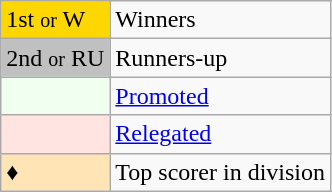<table class="wikitable" text-align:center">
<tr>
<td style="background:gold">1st <small>or</small> W</td>
<td>Winners</td>
</tr>
<tr>
<td style="background:silver">2nd <small>or</small> RU</td>
<td>Runners-up</td>
</tr>
<tr>
<td style="background:#F0FFF0"></td>
<td><a href='#'>Promoted</a></td>
</tr>
<tr>
<td style="background:#FFE4E1"></td>
<td><a href='#'>Relegated</a></td>
</tr>
<tr>
<td style="background:#FFE4B5">♦</td>
<td>Top scorer in division</td>
</tr>
</table>
